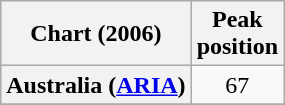<table class="wikitable sortable plainrowheaders">
<tr>
<th>Chart (2006)</th>
<th>Peak<br>position</th>
</tr>
<tr>
<th scope="row">Australia (<a href='#'>ARIA</a>)</th>
<td align="center">67</td>
</tr>
<tr>
</tr>
<tr>
</tr>
<tr>
</tr>
<tr>
</tr>
<tr>
</tr>
</table>
